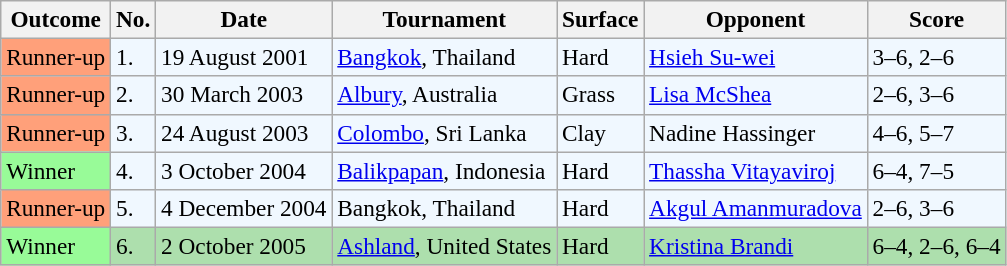<table class="sortable wikitable" style="font-size:97%;">
<tr>
<th>Outcome</th>
<th>No.</th>
<th>Date</th>
<th>Tournament</th>
<th>Surface</th>
<th>Opponent</th>
<th>Score</th>
</tr>
<tr style="background:#f0f8ff;">
<td bgcolor="FFA07A">Runner-up</td>
<td>1.</td>
<td>19 August 2001</td>
<td><a href='#'>Bangkok</a>, Thailand</td>
<td>Hard</td>
<td> <a href='#'>Hsieh Su-wei</a></td>
<td>3–6, 2–6</td>
</tr>
<tr style="background:#f0f8ff;">
<td bgcolor="FFA07A">Runner-up</td>
<td>2.</td>
<td>30 March 2003</td>
<td><a href='#'>Albury</a>, Australia</td>
<td>Grass</td>
<td> <a href='#'>Lisa McShea</a></td>
<td>2–6, 3–6</td>
</tr>
<tr style="background:#f0f8ff;">
<td style="background:#ffa07a;">Runner-up</td>
<td>3.</td>
<td>24 August 2003</td>
<td><a href='#'>Colombo</a>, Sri Lanka</td>
<td>Clay</td>
<td> Nadine Hassinger</td>
<td>4–6, 5–7</td>
</tr>
<tr style="background:#f0f8ff;">
<td bgcolor="98FB98">Winner</td>
<td>4.</td>
<td>3 October 2004</td>
<td><a href='#'>Balikpapan</a>, Indonesia</td>
<td>Hard</td>
<td> <a href='#'>Thassha Vitayaviroj</a></td>
<td>6–4, 7–5</td>
</tr>
<tr style="background:#f0f8ff;">
<td style="background:#ffa07a;">Runner-up</td>
<td>5.</td>
<td>4 December 2004</td>
<td>Bangkok, Thailand</td>
<td>Hard</td>
<td> <a href='#'>Akgul Amanmuradova</a></td>
<td>2–6, 3–6</td>
</tr>
<tr style="background:#addfad;">
<td bgcolor="98FB98">Winner</td>
<td>6.</td>
<td>2 October 2005</td>
<td><a href='#'>Ashland</a>, United States</td>
<td>Hard</td>
<td> <a href='#'>Kristina Brandi</a></td>
<td>6–4, 2–6, 6–4</td>
</tr>
</table>
